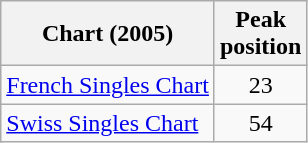<table class="wikitable">
<tr>
<th>Chart (2005)</th>
<th>Peak<br>position</th>
</tr>
<tr>
<td><a href='#'>French Singles Chart</a></td>
<td align="center">23</td>
</tr>
<tr>
<td><a href='#'>Swiss Singles Chart</a></td>
<td align="center">54</td>
</tr>
</table>
